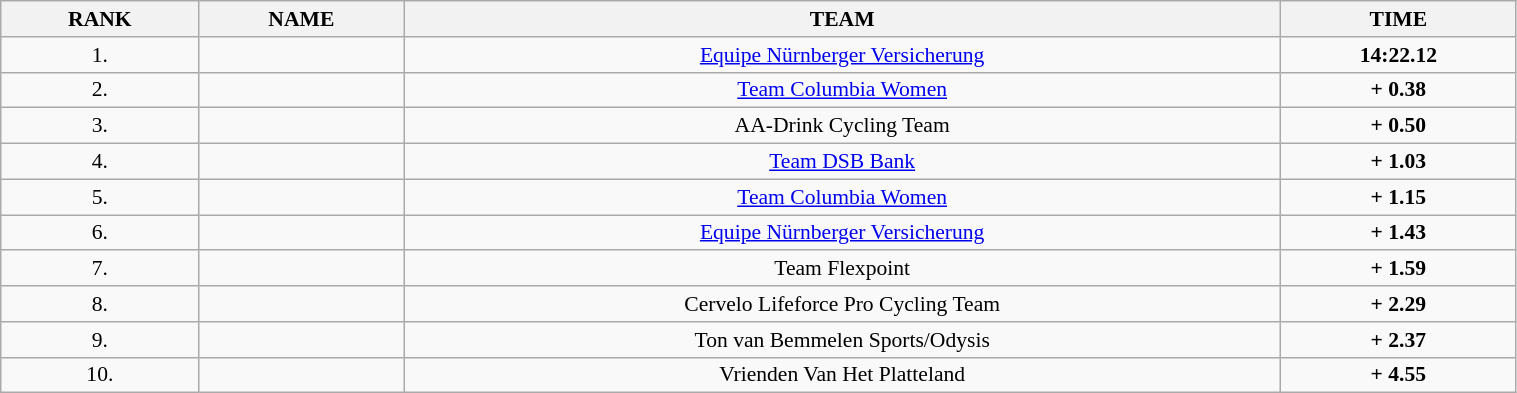<table class=wikitable style="font-size:90%" width="80%">
<tr>
<th>RANK</th>
<th>NAME</th>
<th>TEAM</th>
<th>TIME</th>
</tr>
<tr>
<td align="center">1.</td>
<td></td>
<td align="center"><a href='#'>Equipe Nürnberger Versicherung</a></td>
<td align="center"><strong>14:22.12</strong></td>
</tr>
<tr>
<td align="center">2.</td>
<td></td>
<td align="center"><a href='#'>Team Columbia Women</a></td>
<td align="center"><strong>+ 0.38</strong></td>
</tr>
<tr>
<td align="center">3.</td>
<td></td>
<td align="center">AA-Drink Cycling Team</td>
<td align="center"><strong>+ 0.50</strong></td>
</tr>
<tr>
<td align="center">4.</td>
<td></td>
<td align="center"><a href='#'>Team DSB Bank</a></td>
<td align="center"><strong>+ 1.03</strong></td>
</tr>
<tr>
<td align="center">5.</td>
<td></td>
<td align="center"><a href='#'>Team Columbia Women</a></td>
<td align="center"><strong>+ 1.15</strong></td>
</tr>
<tr>
<td align="center">6.</td>
<td></td>
<td align="center"><a href='#'>Equipe Nürnberger Versicherung</a></td>
<td align="center"><strong>+ 1.43</strong></td>
</tr>
<tr>
<td align="center">7.</td>
<td></td>
<td align="center">Team Flexpoint</td>
<td align="center"><strong>+ 1.59</strong></td>
</tr>
<tr>
<td align="center">8.</td>
<td></td>
<td align="center">Cervelo Lifeforce Pro Cycling Team</td>
<td align="center"><strong>+ 2.29</strong></td>
</tr>
<tr>
<td align="center">9.</td>
<td></td>
<td align="center">Ton van Bemmelen Sports/Odysis</td>
<td align="center"><strong>+ 2.37</strong></td>
</tr>
<tr>
<td align="center">10.</td>
<td></td>
<td align="center">Vrienden Van Het Platteland</td>
<td align="center"><strong>+ 4.55</strong></td>
</tr>
</table>
